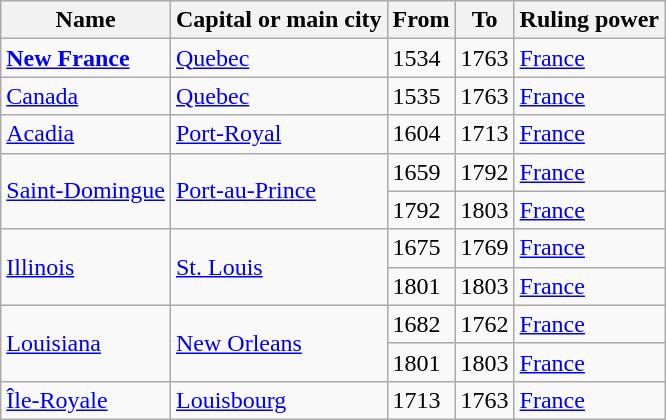<table class="wikitable">
<tr>
<th>Name</th>
<th>Capital or main city</th>
<th>From</th>
<th>To</th>
<th>Ruling power</th>
</tr>
<tr>
<td><a href='#'><strong>New France</strong></a></td>
<td><a href='#'>Quebec</a></td>
<td>1534</td>
<td>1763</td>
<td><a href='#'>France</a></td>
</tr>
<tr>
<td><a href='#'>Canada</a></td>
<td><a href='#'>Quebec</a></td>
<td>1535</td>
<td>1763</td>
<td><a href='#'>France</a></td>
</tr>
<tr>
<td><a href='#'>Acadia</a></td>
<td><a href='#'>Port-Royal</a></td>
<td>1604</td>
<td>1713</td>
<td><a href='#'>France</a></td>
</tr>
<tr>
<td rowspan="2"><a href='#'>Saint-Domingue</a></td>
<td rowspan="2"><a href='#'>Port-au-Prince</a></td>
<td>1659</td>
<td>1792</td>
<td><a href='#'>France</a></td>
</tr>
<tr>
<td>1792</td>
<td>1803</td>
<td><a href='#'>France</a></td>
</tr>
<tr>
<td rowspan="2"><a href='#'>Illinois</a></td>
<td rowspan="2"><a href='#'>St. Louis</a></td>
<td>1675</td>
<td>1769</td>
<td><a href='#'>France</a></td>
</tr>
<tr>
<td>1801</td>
<td>1803</td>
<td><a href='#'>France</a></td>
</tr>
<tr>
<td rowspan="2"><a href='#'>Louisiana</a></td>
<td rowspan="2"><a href='#'>New Orleans</a></td>
<td>1682</td>
<td>1762</td>
<td><a href='#'>France</a></td>
</tr>
<tr>
<td>1801</td>
<td>1803</td>
<td><a href='#'>France</a></td>
</tr>
<tr>
<td><a href='#'>Île-Royale</a></td>
<td><a href='#'>Louisbourg</a></td>
<td>1713</td>
<td>1763</td>
<td><a href='#'>France</a></td>
</tr>
</table>
